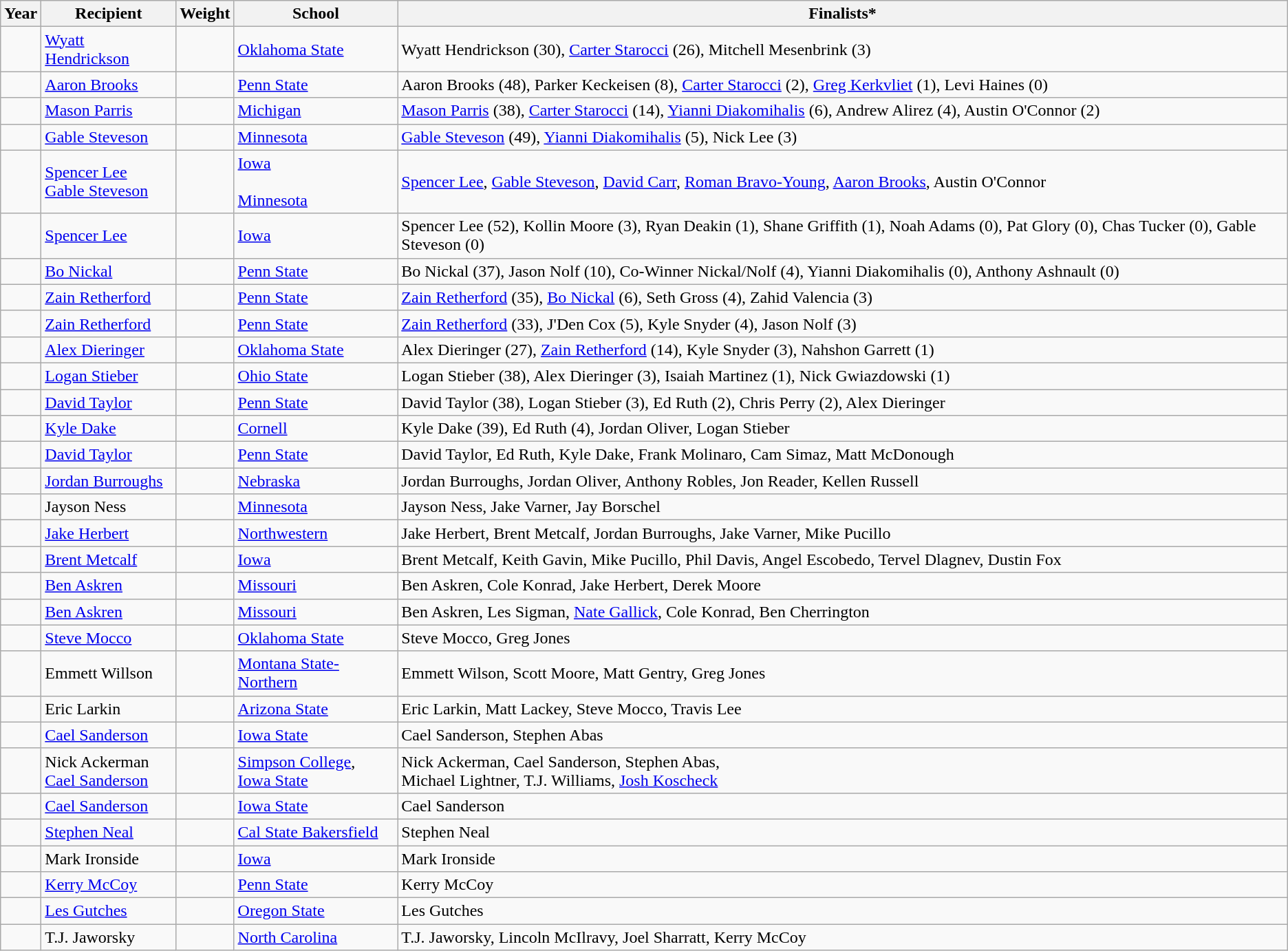<table class="wikitable">
<tr>
<th scope="col">Year</th>
<th scope="col">Recipient</th>
<th scope="col">Weight</th>
<th scope="col">School</th>
<th scope="col">Finalists*</th>
</tr>
<tr>
<td></td>
<td><a href='#'>Wyatt Hendrickson</a></td>
<td></td>
<td><a href='#'>Oklahoma State</a></td>
<td>Wyatt Hendrickson (30), <a href='#'>Carter Starocci</a> (26), Mitchell Mesenbrink (3)</td>
</tr>
<tr>
<td></td>
<td><a href='#'>Aaron Brooks</a></td>
<td></td>
<td><a href='#'>Penn State</a></td>
<td>Aaron Brooks (48), Parker Keckeisen (8), <a href='#'>Carter Starocci</a> (2), <a href='#'>Greg Kerkvliet</a> (1), Levi Haines (0)</td>
</tr>
<tr>
<td></td>
<td><a href='#'>Mason Parris</a></td>
<td></td>
<td><a href='#'>Michigan</a></td>
<td><a href='#'>Mason Parris</a> (38), <a href='#'>Carter Starocci</a> (14), <a href='#'>Yianni Diakomihalis</a> (6), Andrew Alirez (4), Austin O'Connor (2)</td>
</tr>
<tr>
<td></td>
<td><a href='#'>Gable Steveson</a></td>
<td></td>
<td><a href='#'>Minnesota</a></td>
<td><a href='#'>Gable Steveson</a> (49), <a href='#'>Yianni Diakomihalis</a> (5), Nick Lee (3)</td>
</tr>
<tr>
<td></td>
<td><a href='#'>Spencer Lee</a><br><a href='#'>Gable Steveson</a></td>
<td></td>
<td><a href='#'>Iowa</a><br><br><a href='#'>Minnesota</a></td>
<td><a href='#'>Spencer Lee</a>, <a href='#'>Gable Steveson</a>, <a href='#'>David Carr</a>, <a href='#'>Roman Bravo-Young</a>, <a href='#'>Aaron Brooks</a>, Austin O'Connor</td>
</tr>
<tr>
<td></td>
<td><a href='#'>Spencer Lee</a></td>
<td></td>
<td><a href='#'>Iowa</a></td>
<td>Spencer Lee (52), Kollin Moore (3), Ryan Deakin (1), Shane Griffith (1), Noah Adams (0), Pat Glory (0), Chas Tucker (0), Gable Steveson (0)</td>
</tr>
<tr>
<td></td>
<td><a href='#'>Bo Nickal</a></td>
<td></td>
<td><a href='#'>Penn State</a></td>
<td>Bo Nickal (37), Jason Nolf (10), Co-Winner Nickal/Nolf (4), Yianni Diakomihalis (0), Anthony Ashnault (0)</td>
</tr>
<tr>
<td></td>
<td><a href='#'>Zain Retherford</a></td>
<td></td>
<td><a href='#'>Penn State</a></td>
<td><a href='#'>Zain Retherford</a> (35), <a href='#'>Bo Nickal</a> (6), Seth Gross (4), Zahid Valencia (3)</td>
</tr>
<tr>
<td></td>
<td><a href='#'>Zain Retherford</a></td>
<td></td>
<td><a href='#'>Penn State</a></td>
<td><a href='#'>Zain Retherford</a> (33), J'Den Cox (5), Kyle Snyder (4), Jason Nolf (3)</td>
</tr>
<tr>
<td></td>
<td><a href='#'>Alex Dieringer</a></td>
<td></td>
<td><a href='#'>Oklahoma State</a></td>
<td>Alex Dieringer (27), <a href='#'>Zain Retherford</a> (14), Kyle Snyder (3), Nahshon Garrett (1)</td>
</tr>
<tr>
<td></td>
<td><a href='#'>Logan Stieber</a></td>
<td></td>
<td><a href='#'>Ohio State</a></td>
<td>Logan Stieber (38), Alex Dieringer (3), Isaiah Martinez (1), Nick Gwiazdowski (1)</td>
</tr>
<tr>
<td></td>
<td><a href='#'>David Taylor</a></td>
<td></td>
<td><a href='#'>Penn State</a></td>
<td>David Taylor (38), Logan Stieber (3), Ed Ruth (2), Chris Perry (2), Alex Dieringer</td>
</tr>
<tr>
<td></td>
<td><a href='#'>Kyle Dake</a></td>
<td></td>
<td><a href='#'>Cornell</a></td>
<td>Kyle Dake (39), Ed Ruth (4), Jordan Oliver, Logan Stieber</td>
</tr>
<tr>
<td></td>
<td><a href='#'>David Taylor</a></td>
<td></td>
<td><a href='#'>Penn State</a></td>
<td>David Taylor, Ed Ruth, Kyle Dake, Frank Molinaro, Cam Simaz, Matt McDonough</td>
</tr>
<tr>
<td></td>
<td style="white-space: nowrap;"><a href='#'>Jordan Burroughs</a></td>
<td></td>
<td><a href='#'>Nebraska</a></td>
<td>Jordan Burroughs, Jordan Oliver, Anthony Robles, Jon Reader, Kellen Russell</td>
</tr>
<tr>
<td></td>
<td>Jayson Ness</td>
<td></td>
<td><a href='#'>Minnesota</a></td>
<td>Jayson Ness, Jake Varner, Jay Borschel</td>
</tr>
<tr>
<td></td>
<td><a href='#'>Jake Herbert</a></td>
<td></td>
<td><a href='#'>Northwestern</a></td>
<td>Jake Herbert, Brent Metcalf, Jordan Burroughs, Jake Varner, Mike Pucillo </td>
</tr>
<tr>
<td></td>
<td><a href='#'>Brent Metcalf</a></td>
<td></td>
<td><a href='#'>Iowa</a></td>
<td>Brent Metcalf, Keith Gavin, Mike Pucillo, Phil Davis, Angel Escobedo, Tervel Dlagnev, Dustin Fox </td>
</tr>
<tr>
<td></td>
<td><a href='#'>Ben Askren</a></td>
<td></td>
<td><a href='#'>Missouri</a></td>
<td>Ben Askren, Cole Konrad, Jake Herbert, Derek Moore </td>
</tr>
<tr>
<td></td>
<td><a href='#'>Ben Askren</a></td>
<td></td>
<td><a href='#'>Missouri</a></td>
<td>Ben Askren, Les Sigman, <a href='#'>Nate Gallick</a>, Cole Konrad, Ben Cherrington </td>
</tr>
<tr>
<td></td>
<td><a href='#'>Steve Mocco</a></td>
<td></td>
<td><a href='#'>Oklahoma State</a></td>
<td>Steve Mocco, Greg Jones </td>
</tr>
<tr>
<td></td>
<td>Emmett Willson</td>
<td></td>
<td><a href='#'>Montana State-Northern</a></td>
<td>Emmett Wilson, Scott Moore, Matt Gentry, Greg Jones </td>
</tr>
<tr>
<td></td>
<td>Eric Larkin</td>
<td></td>
<td><a href='#'>Arizona State</a></td>
<td>Eric Larkin, Matt Lackey, Steve Mocco, Travis Lee </td>
</tr>
<tr>
<td></td>
<td><a href='#'>Cael Sanderson</a></td>
<td></td>
<td><a href='#'>Iowa State</a></td>
<td>Cael Sanderson, Stephen Abas </td>
</tr>
<tr>
<td></td>
<td>Nick Ackerman<br><a href='#'>Cael Sanderson</a></td>
<td></td>
<td><a href='#'>Simpson College</a>,<br><a href='#'>Iowa State</a></td>
<td>Nick Ackerman, Cael Sanderson, Stephen Abas,<br>Michael Lightner, T.J. Williams, <a href='#'>Josh Koscheck</a></td>
</tr>
<tr>
<td></td>
<td><a href='#'>Cael Sanderson</a></td>
<td></td>
<td><a href='#'>Iowa State</a></td>
<td>Cael Sanderson </td>
</tr>
<tr>
<td></td>
<td><a href='#'>Stephen Neal</a></td>
<td></td>
<td><a href='#'>Cal State Bakersfield</a></td>
<td>Stephen Neal </td>
</tr>
<tr>
<td></td>
<td>Mark Ironside</td>
<td></td>
<td><a href='#'>Iowa</a></td>
<td>Mark Ironside </td>
</tr>
<tr>
<td></td>
<td><a href='#'>Kerry McCoy</a></td>
<td></td>
<td><a href='#'>Penn State</a></td>
<td>Kerry McCoy </td>
</tr>
<tr>
<td></td>
<td><a href='#'>Les Gutches</a></td>
<td></td>
<td><a href='#'>Oregon State</a></td>
<td>Les Gutches </td>
</tr>
<tr>
<td></td>
<td>T.J. Jaworsky</td>
<td></td>
<td><a href='#'>North Carolina</a></td>
<td>T.J. Jaworsky, Lincoln McIlravy, Joel Sharratt, Kerry McCoy </td>
</tr>
</table>
